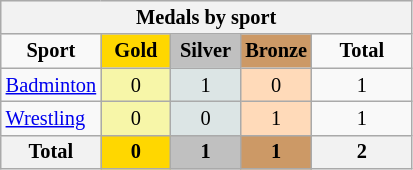<table class="wikitable" style="font-size:85%; text-align:center; float:center;">
<tr style="background:#efefef;">
<th colspan=5>Medals by sport</th>
</tr>
<tr>
<td><strong>Sport</strong></td>
<td width=40 style="background:gold;"><strong>Gold </strong></td>
<td width=40 style="background:silver;"><strong>Silver </strong></td>
<td width=40 style="background:#c96;"><strong>Bronze </strong></td>
<td width=60><strong>Total</strong></td>
</tr>
<tr>
<td align=left> <a href='#'>Badminton</a></td>
<td style="background:#F7F6A8;">0</td>
<td style="background:#DCE5E5;">1</td>
<td style="background:#FFDAB9;">0</td>
<td>1</td>
</tr>
<tr>
<td align=left> <a href='#'>Wrestling</a></td>
<td style="background:#F7F6A8;">0</td>
<td style="background:#DCE5E5;">0</td>
<td style="background:#FFDAB9;">1</td>
<td>1</td>
</tr>
<tr>
<th>Total</th>
<th style="background:gold;">0</th>
<th style="background:silver;">1</th>
<th style="background:#c96;">1</th>
<th>2</th>
</tr>
</table>
